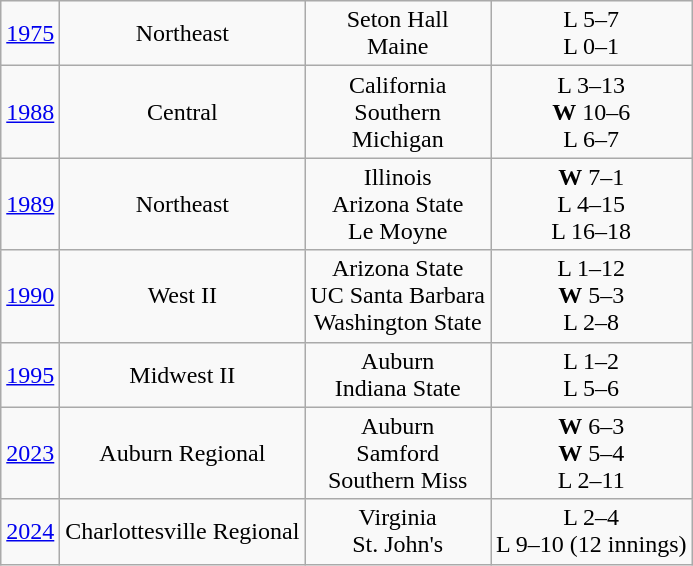<table class="wikitable" style="text-align:center">
<tr>
<td><a href='#'>1975</a></td>
<td>Northeast</td>
<td>Seton Hall<br>Maine</td>
<td>L 5–7<br>L 0–1</td>
</tr>
<tr>
<td><a href='#'>1988</a></td>
<td>Central</td>
<td>California<br>Southern<br>Michigan</td>
<td>L 3–13<br><strong>W</strong> 10–6<br>L 6–7</td>
</tr>
<tr>
<td><a href='#'>1989</a></td>
<td>Northeast</td>
<td>Illinois<br>Arizona State<br>Le Moyne</td>
<td><strong>W</strong> 7–1<br>L 4–15<br>L 16–18</td>
</tr>
<tr>
<td><a href='#'>1990</a></td>
<td>West II</td>
<td>Arizona State<br>UC Santa Barbara<br>Washington State</td>
<td>L 1–12<br><strong>W</strong> 5–3<br>L 2–8</td>
</tr>
<tr>
<td><a href='#'>1995</a></td>
<td>Midwest II</td>
<td>Auburn<br>Indiana State</td>
<td>L 1–2<br>L 5–6</td>
</tr>
<tr>
<td><a href='#'>2023</a></td>
<td>Auburn Regional</td>
<td>Auburn<br>Samford<br>Southern Miss</td>
<td><strong>W</strong> 6–3<br> <strong>W</strong>  5–4<br> L 2–11</td>
</tr>
<tr>
<td><a href='#'>2024</a></td>
<td>Charlottesville Regional</td>
<td>Virginia<br>St. John's</td>
<td>L 2–4<br>L 9–10 (12 innings)</td>
</tr>
</table>
